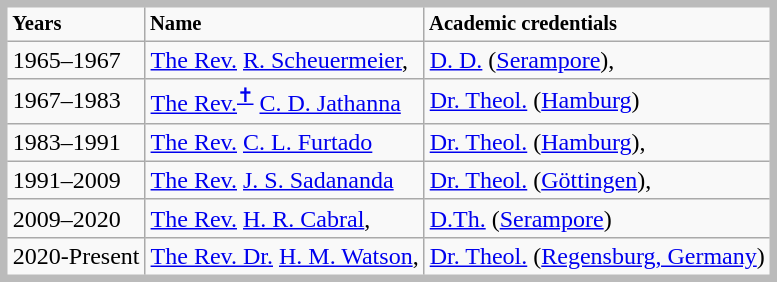<table class="wikitable" style="border: 5px solid #BBB; margin: .96em 0 0 .9em;">
<tr style="font-size: 86%;">
<td><strong>Years</strong></td>
<td><strong>Name</strong></td>
<td><strong>Academic credentials</strong></td>
</tr>
<tr>
<td>1965–1967</td>
<td><a href='#'>The Rev.</a> <a href='#'>R. Scheuermeier</a>,</td>
<td><a href='#'>D. D.</a> (<a href='#'>Serampore</a>),</td>
</tr>
<tr>
<td>1967–1983</td>
<td><a href='#'>The Rev.</a><sup><a href='#'>✝</a></sup> <a href='#'>C. D. Jathanna</a></td>
<td><a href='#'>Dr. Theol.</a> (<a href='#'>Hamburg</a>)</td>
</tr>
<tr>
<td>1983–1991</td>
<td><a href='#'>The Rev.</a> <a href='#'>C. L. Furtado</a></td>
<td><a href='#'>Dr. Theol.</a> (<a href='#'>Hamburg</a>),</td>
</tr>
<tr>
<td>1991–2009</td>
<td><a href='#'>The Rev.</a> <a href='#'>J. S. Sadananda</a></td>
<td><a href='#'>Dr. Theol.</a> (<a href='#'>Göttingen</a>),</td>
</tr>
<tr>
<td>2009–2020</td>
<td><a href='#'>The Rev.</a> <a href='#'>H. R. Cabral</a>,</td>
<td><a href='#'>D.Th.</a> (<a href='#'>Serampore</a>)</td>
</tr>
<tr>
<td>2020-Present</td>
<td><a href='#'>The Rev. Dr.</a> <a href='#'>H. M. Watson</a>,</td>
<td><a href='#'>Dr. Theol.</a> (<a href='#'>Regensburg, Germany</a>)</td>
</tr>
</table>
